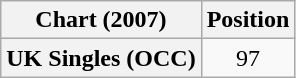<table class="wikitable plainrowheaders" style="text-align:center">
<tr>
<th scope="col">Chart (2007)</th>
<th scope="col">Position</th>
</tr>
<tr>
<th scope="row">UK Singles (OCC)</th>
<td>97</td>
</tr>
</table>
